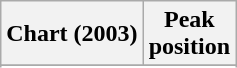<table class="wikitable sortable">
<tr>
<th>Chart (2003)</th>
<th>Peak<br>position</th>
</tr>
<tr>
</tr>
<tr>
</tr>
<tr>
</tr>
<tr>
</tr>
</table>
